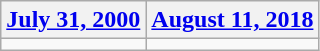<table class=wikitable>
<tr>
<th><a href='#'>July 31, 2000</a></th>
<th><a href='#'>August 11, 2018</a></th>
</tr>
<tr>
<td></td>
<td></td>
</tr>
</table>
